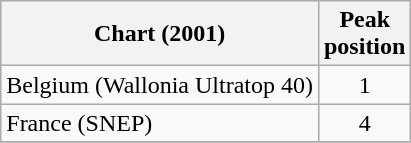<table class="wikitable sortable plainrowheaders">
<tr>
<th>Chart (2001)</th>
<th>Peak<br>position</th>
</tr>
<tr>
<td>Belgium (Wallonia Ultratop 40)</td>
<td align="center">1</td>
</tr>
<tr>
<td>France (SNEP)</td>
<td align="center">4</td>
</tr>
<tr>
</tr>
</table>
